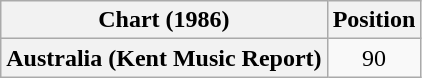<table class="wikitable plainrowheaders" style="text-align:center">
<tr>
<th>Chart (1986)</th>
<th>Position</th>
</tr>
<tr>
<th scope="row">Australia (Kent Music Report)</th>
<td>90</td>
</tr>
</table>
